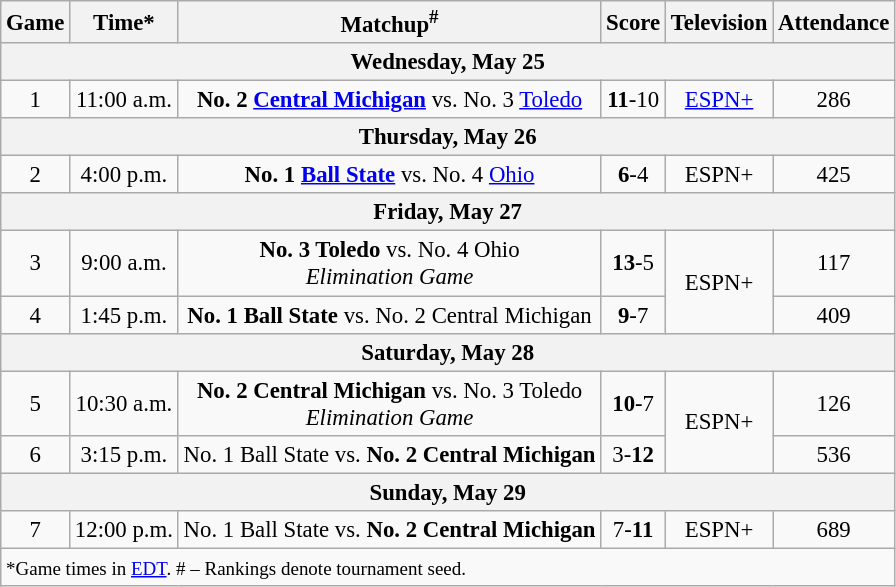<table class="wikitable" style="font-size: 95%">
<tr align="center">
<th>Game</th>
<th>Time*</th>
<th>Matchup<sup>#</sup></th>
<th>Score</th>
<th>Television</th>
<th>Attendance</th>
</tr>
<tr>
<th colspan=7>Wednesday, May 25</th>
</tr>
<tr>
<td style="text-align:center;">1</td>
<td style="text-align:center;">11:00 a.m.</td>
<td style="text-align:center;"><strong>No. 2 <a href='#'>Central Michigan</a></strong> vs. No. 3 <a href='#'>Toledo</a></td>
<td style="text-align:center;"><strong>11</strong>-10</td>
<td rowspan=1 style="text-align:center;"><a href='#'>ESPN+</a></td>
<td rowspan=1 style="text-align:center;">286</td>
</tr>
<tr>
<th colspan=7>Thursday, May 26</th>
</tr>
<tr>
<td style="text-align:center;">2</td>
<td style="text-align:center;">4:00 p.m.</td>
<td style="text-align:center;"><strong>No. 1 <a href='#'>Ball State</a></strong> vs. No. 4 <a href='#'>Ohio</a></td>
<td style="text-align:center;"><strong>6</strong>-4</td>
<td rowspan=1 style="text-align:center;">ESPN+</td>
<td rowspan=1 style="text-align:center;">425</td>
</tr>
<tr>
<th colspan=7>Friday, May 27</th>
</tr>
<tr>
<td style="text-align:center;">3</td>
<td style="text-align:center;">9:00 a.m.</td>
<td style="text-align:center;"><strong>No. 3 Toledo</strong> vs. No. 4 Ohio <br><em>Elimination Game</em></td>
<td style="text-align:center;"><strong>13</strong>-5</td>
<td rowspan=2 style="text-align:center;">ESPN+</td>
<td style="text-align:center;">117 </td>
</tr>
<tr>
<td style="text-align:center;">4</td>
<td style="text-align:center;">1:45 p.m.</td>
<td style="text-align:center;"><strong>No. 1 Ball State</strong> vs. No. 2 Central Michigan</td>
<td style="text-align:center;"><strong>9</strong>-7</td>
<td style="text-align:center;">409 </td>
</tr>
<tr>
<th colspan=7>Saturday, May 28</th>
</tr>
<tr>
<td style="text-align:center;">5</td>
<td style="text-align:center;">10:30 a.m.</td>
<td style="text-align:center;"><strong>No. 2 Central Michigan</strong> vs. No. 3 Toledo <br><em>Elimination Game</em></td>
<td style="text-align:center;"><strong>10</strong>-7</td>
<td rowspan="2" style="text-align:center;">ESPN+</td>
<td style="text-align:center;">126 </td>
</tr>
<tr>
<td style="text-align:center;">6</td>
<td style="text-align:center;">3:15 p.m.</td>
<td style="text-align:center;">No. 1 Ball State vs. <strong>No. 2 Central Michigan</strong></td>
<td style="text-align:center;">3-<strong>12</strong></td>
<td style="text-align:center;">536 </td>
</tr>
<tr>
<th colspan=7>Sunday, May 29</th>
</tr>
<tr>
<td style="text-align:center;">7</td>
<td style="text-align:center;">12:00 p.m.</td>
<td style="text-align:center;">No. 1 Ball State vs. <strong>No. 2 Central Michigan</strong></td>
<td style="text-align:center;">7-<strong>11</strong></td>
<td rowspan="1" style="text-align:center;">ESPN+</td>
<td style="text-align:center;">689 </td>
</tr>
<tr>
<td colspan=7><small>*Game times in <a href='#'>EDT</a>. # – Rankings denote tournament seed.</small></td>
</tr>
</table>
